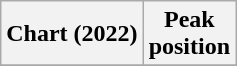<table class="wikitable plainrowheaders sortable" style="text-align:center;">
<tr>
<th scope="col">Chart (2022)</th>
<th scope="col">Peak<br>position</th>
</tr>
<tr>
</tr>
</table>
